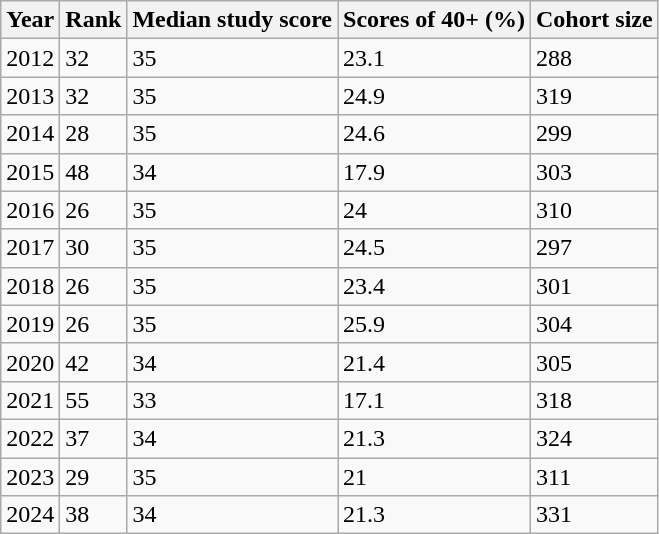<table class="wikitable">
<tr>
<th>Year</th>
<th>Rank</th>
<th>Median study score</th>
<th>Scores of 40+ (%)</th>
<th>Cohort size</th>
</tr>
<tr>
<td>2012</td>
<td>32</td>
<td>35</td>
<td>23.1</td>
<td>288</td>
</tr>
<tr>
<td>2013</td>
<td>32</td>
<td>35</td>
<td>24.9</td>
<td>319</td>
</tr>
<tr>
<td>2014</td>
<td>28</td>
<td>35</td>
<td>24.6</td>
<td>299</td>
</tr>
<tr>
<td>2015</td>
<td>48</td>
<td>34</td>
<td>17.9</td>
<td>303</td>
</tr>
<tr>
<td>2016</td>
<td>26</td>
<td>35</td>
<td>24</td>
<td>310</td>
</tr>
<tr>
<td>2017</td>
<td>30</td>
<td>35</td>
<td>24.5</td>
<td>297</td>
</tr>
<tr>
<td>2018</td>
<td>26</td>
<td>35</td>
<td>23.4</td>
<td>301</td>
</tr>
<tr>
<td>2019</td>
<td>26</td>
<td>35</td>
<td>25.9</td>
<td>304</td>
</tr>
<tr>
<td>2020</td>
<td>42</td>
<td>34</td>
<td>21.4</td>
<td>305</td>
</tr>
<tr>
<td>2021</td>
<td>55</td>
<td>33</td>
<td>17.1</td>
<td>318</td>
</tr>
<tr>
<td>2022</td>
<td>37</td>
<td>34</td>
<td>21.3</td>
<td>324</td>
</tr>
<tr>
<td>2023</td>
<td>29</td>
<td>35</td>
<td>21</td>
<td>311</td>
</tr>
<tr>
<td>2024</td>
<td>38</td>
<td>34</td>
<td>21.3</td>
<td>331</td>
</tr>
</table>
